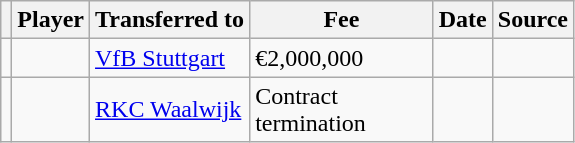<table class="wikitable plainrowheaders sortable">
<tr>
<th></th>
<th scope="col">Player</th>
<th>Transferred to</th>
<th style="width: 115px;">Fee</th>
<th scope="col">Date</th>
<th scope="col">Source</th>
</tr>
<tr>
<td align="center"></td>
<td></td>
<td> <a href='#'>VfB Stuttgart</a></td>
<td>€2,000,000</td>
<td></td>
<td></td>
</tr>
<tr>
<td align="center"></td>
<td> </td>
<td> <a href='#'>RKC Waalwijk</a></td>
<td>Contract termination</td>
<td></td>
<td></td>
</tr>
</table>
